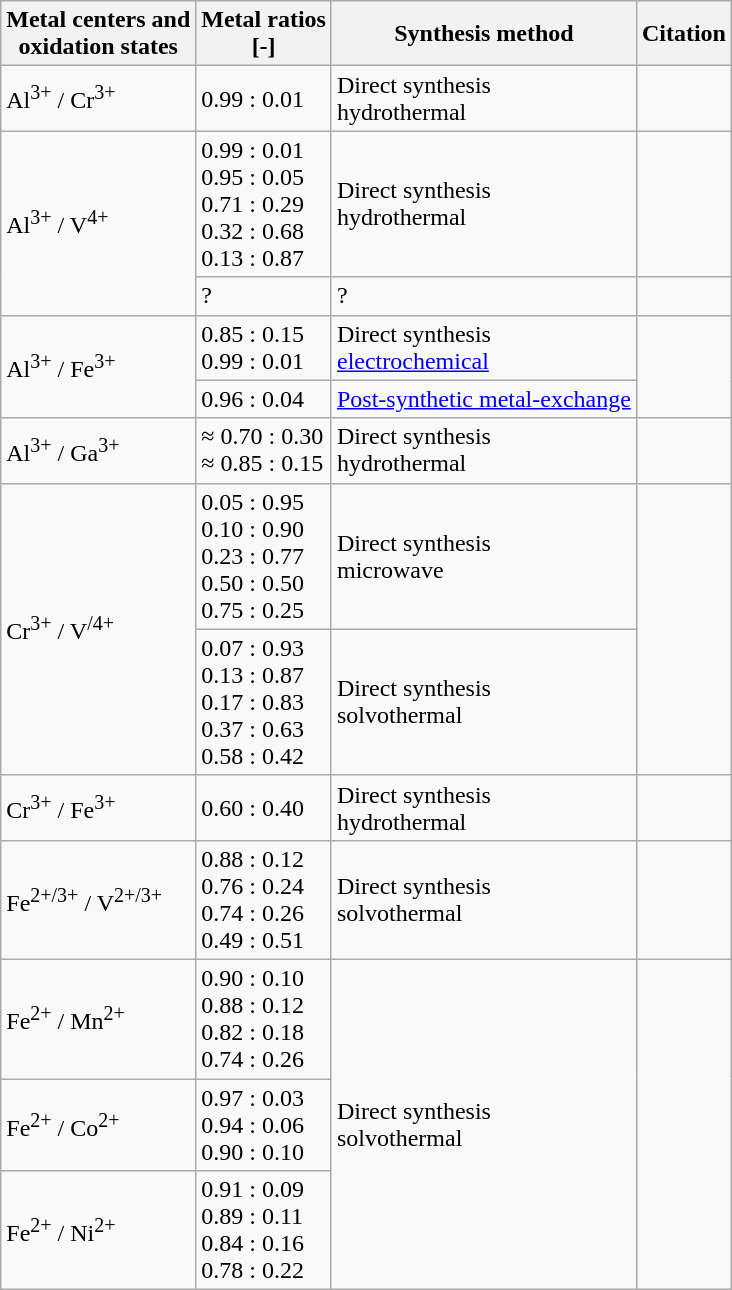<table class="wikitable">
<tr>
<th>Metal centers and<br>oxidation states</th>
<th>Metal ratios<br>[-]</th>
<th>Synthesis method</th>
<th>Citation</th>
</tr>
<tr>
<td>Al<sup>3+</sup> / Cr<sup>3+</sup></td>
<td>0.99 : 0.01</td>
<td>Direct synthesis<br>hydrothermal</td>
<td></td>
</tr>
<tr>
<td rowspan="2">Al<sup>3+</sup> / V<sup>4+</sup></td>
<td>0.99 : 0.01<br>0.95 : 0.05<br>0.71 : 0.29<br>0.32 : 0.68<br>0.13 : 0.87</td>
<td>Direct synthesis<br>hydrothermal</td>
<td></td>
</tr>
<tr>
<td>?</td>
<td>?</td>
<td></td>
</tr>
<tr>
<td rowspan="2">Al<sup>3+</sup> / Fe<sup>3+</sup></td>
<td>0.85 : 0.15<br>0.99 : 0.01</td>
<td>Direct synthesis<br><a href='#'>electrochemical</a></td>
<td rowspan="2"></td>
</tr>
<tr>
<td>0.96 : 0.04</td>
<td><a href='#'>Post-synthetic metal-exchange</a></td>
</tr>
<tr>
<td>Al<sup>3+</sup> / Ga<sup>3+</sup></td>
<td>≈ 0.70 : 0.30<br>≈ 0.85 : 0.15</td>
<td>Direct synthesis<br>hydrothermal</td>
<td></td>
</tr>
<tr>
<td rowspan="2">Cr<sup>3+</sup> / V<sup>/4+</sup></td>
<td>0.05 : 0.95<br>0.10 : 0.90<br>0.23 : 0.77<br>0.50 : 0.50<br>0.75 : 0.25</td>
<td>Direct synthesis<br>microwave</td>
<td rowspan="2"></td>
</tr>
<tr>
<td>0.07 : 0.93<br>0.13 : 0.87<br>0.17 : 0.83<br>0.37 : 0.63<br>0.58 : 0.42</td>
<td>Direct synthesis<br>solvothermal</td>
</tr>
<tr>
<td>Cr<sup>3+</sup> / Fe<sup>3+</sup></td>
<td>0.60 : 0.40</td>
<td>Direct synthesis<br>hydrothermal</td>
<td></td>
</tr>
<tr>
<td>Fe<sup>2+/3+</sup> / V<sup>2+/3+</sup></td>
<td>0.88 : 0.12<br>0.76 : 0.24<br>0.74 : 0.26<br>0.49 : 0.51</td>
<td>Direct synthesis<br>solvothermal</td>
<td></td>
</tr>
<tr>
<td>Fe<sup>2+</sup> / Mn<sup>2+</sup></td>
<td>0.90 : 0.10<br>0.88 : 0.12<br>0.82 : 0.18<br>0.74 : 0.26</td>
<td rowspan="3">Direct synthesis<br>solvothermal</td>
<td rowspan="3"></td>
</tr>
<tr>
<td>Fe<sup>2+</sup> / Co<sup>2+</sup></td>
<td>0.97 : 0.03<br>0.94 : 0.06<br>0.90 : 0.10</td>
</tr>
<tr>
<td>Fe<sup>2+</sup> / Ni<sup>2+</sup></td>
<td>0.91 : 0.09<br>0.89 : 0.11<br>0.84 : 0.16<br>0.78 : 0.22</td>
</tr>
</table>
